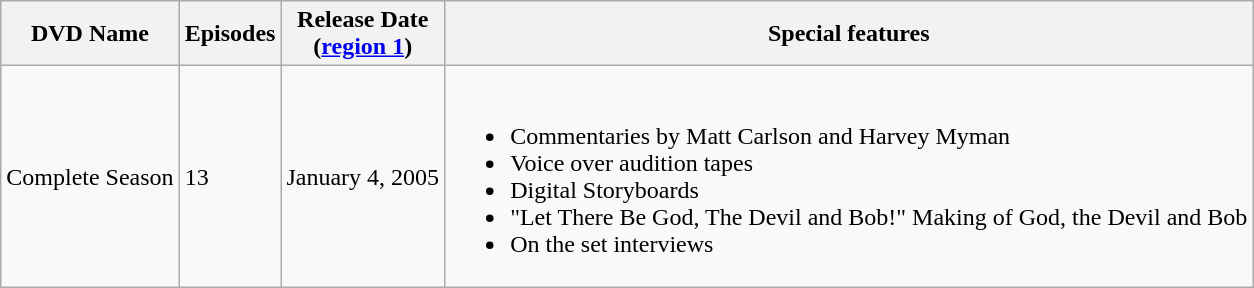<table class="wikitable">
<tr>
<th>DVD Name</th>
<th>Episodes</th>
<th>Release Date<br>(<a href='#'>region 1</a>)</th>
<th>Special features</th>
</tr>
<tr>
<td>Complete Season</td>
<td>13</td>
<td>January 4, 2005</td>
<td><br><ul><li>Commentaries by Matt Carlson and Harvey Myman</li><li>Voice over audition tapes</li><li>Digital Storyboards</li><li>"Let There Be God, The Devil and Bob!" Making of God, the Devil and Bob</li><li>On the set interviews</li></ul></td>
</tr>
</table>
